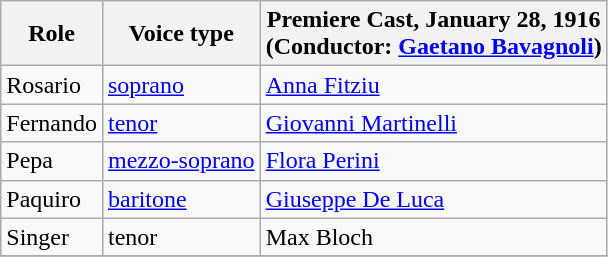<table class="wikitable">
<tr>
<th>Role</th>
<th>Voice type</th>
<th>Premiere Cast, January 28, 1916<br>(Conductor: <a href='#'>Gaetano Bavagnoli</a>)</th>
</tr>
<tr>
<td>Rosario</td>
<td><a href='#'>soprano</a></td>
<td><a href='#'>Anna Fitziu</a></td>
</tr>
<tr>
<td>Fernando</td>
<td><a href='#'>tenor</a></td>
<td><a href='#'>Giovanni Martinelli</a></td>
</tr>
<tr>
<td>Pepa</td>
<td><a href='#'>mezzo-soprano</a></td>
<td><a href='#'>Flora Perini</a></td>
</tr>
<tr>
<td>Paquiro</td>
<td><a href='#'>baritone</a></td>
<td><a href='#'>Giuseppe De Luca</a></td>
</tr>
<tr>
<td>Singer</td>
<td>tenor</td>
<td>Max Bloch</td>
</tr>
<tr>
</tr>
</table>
